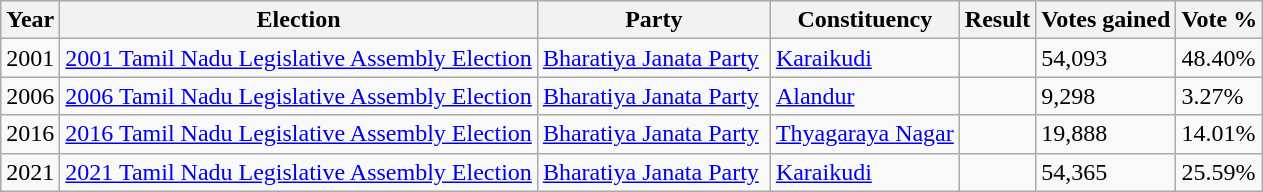<table class="wikitable">
<tr>
<th>Year</th>
<th>Election</th>
<th>Party</th>
<th>Constituency</th>
<th>Result</th>
<th>Votes gained</th>
<th>Vote %</th>
</tr>
<tr>
<td>2001</td>
<td><a href='#'>2001 Tamil Nadu Legislative Assembly Election</a></td>
<td><a href='#'>Bharatiya Janata Party</a></td>
<td><a href='#'>Karaikudi</a></td>
<td></td>
<td>54,093</td>
<td>48.40%</td>
</tr>
<tr>
<td>2006</td>
<td><a href='#'>2006 Tamil Nadu Legislative Assembly Election</a></td>
<td><a href='#'>Bharatiya Janata Party</a></td>
<td><a href='#'>Alandur</a></td>
<td></td>
<td>9,298</td>
<td>3.27%</td>
</tr>
<tr>
<td>2016</td>
<td><a href='#'>2016 Tamil Nadu Legislative Assembly Election</a></td>
<td><a href='#'>Bharatiya Janata Party</a> </td>
<td><a href='#'>Thyagaraya Nagar</a></td>
<td></td>
<td>19,888</td>
<td>14.01%</td>
</tr>
<tr>
<td>2021</td>
<td><a href='#'>2021 Tamil Nadu Legislative Assembly Election</a></td>
<td><a href='#'>Bharatiya Janata Party</a></td>
<td><a href='#'>Karaikudi</a></td>
<td></td>
<td>54,365</td>
<td>25.59%</td>
</tr>
</table>
